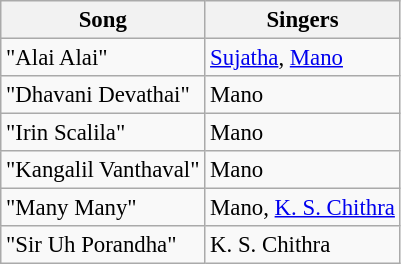<table class="wikitable" style="font-size:95%;">
<tr>
<th>Song</th>
<th>Singers</th>
</tr>
<tr>
<td>"Alai Alai"</td>
<td><a href='#'>Sujatha</a>, <a href='#'>Mano</a></td>
</tr>
<tr>
<td>"Dhavani Devathai"</td>
<td>Mano</td>
</tr>
<tr>
<td>"Irin Scalila"</td>
<td>Mano</td>
</tr>
<tr>
<td>"Kangalil Vanthaval"</td>
<td>Mano</td>
</tr>
<tr>
<td>"Many Many"</td>
<td>Mano, <a href='#'>K. S. Chithra</a></td>
</tr>
<tr>
<td>"Sir Uh Porandha"</td>
<td>K. S. Chithra</td>
</tr>
</table>
